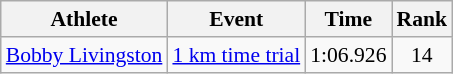<table class=wikitable style=font-size:90%;text-align:center>
<tr>
<th>Athlete</th>
<th>Event</th>
<th>Time</th>
<th>Rank</th>
</tr>
<tr>
<td align=left><a href='#'>Bobby Livingston</a></td>
<td align=left><a href='#'>1 km time trial</a></td>
<td>1:06.926</td>
<td>14</td>
</tr>
</table>
